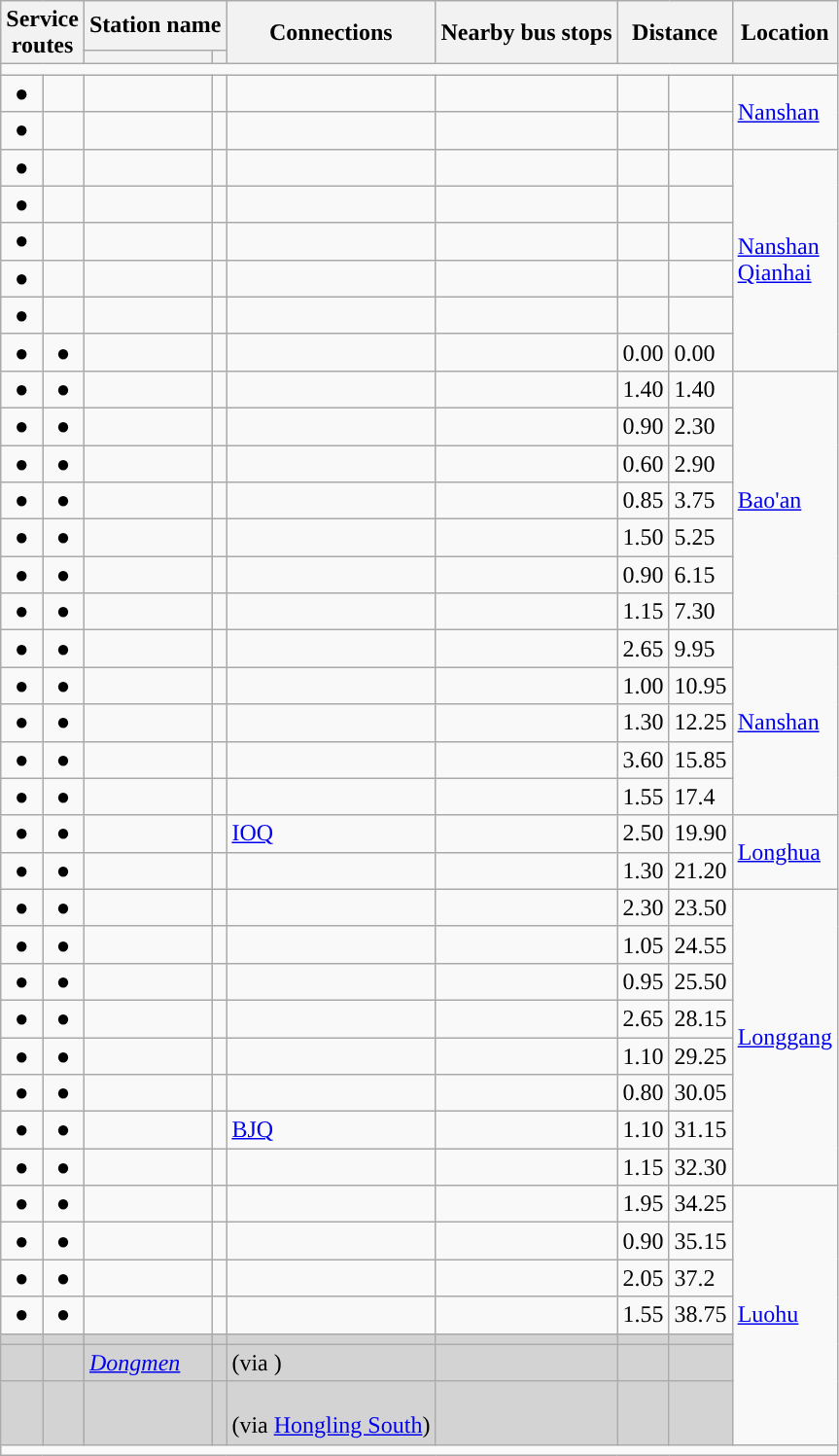<table class="wikitable">
<tr>
<th rowspan="2" colspan="2">Service<br>routes</th>
<th colspan="2">Station name</th>
<th rowspan="2">Connections</th>
<th rowspan="2">Nearby bus stops</th>
<th colspan="2" rowspan="2">Distance<br></th>
<th rowspan="2">Location</th>
</tr>
<tr>
<th></th>
<th></th>
</tr>
<tr style="background:#">
<td colspan = "9"></td>
</tr>
<tr>
<td align="center">●</td>
<td align="center"></td>
<td></td>
<td></td>
<td> </td>
<td></td>
<td></td>
<td></td>
<td rowspan=2><a href='#'>Nanshan</a></td>
</tr>
<tr>
<td align="center">●</td>
<td align="center"></td>
<td></td>
<td></td>
<td></td>
<td></td>
<td></td>
<td></td>
</tr>
<tr>
<td align="center">●</td>
<td align="center"></td>
<td></td>
<td></td>
<td></td>
<td></td>
<td></td>
<td></td>
<td rowspan=6><a href='#'>Nanshan</a><br><a href='#'>Qianhai</a></td>
</tr>
<tr>
<td align="center">●</td>
<td align="center"></td>
<td></td>
<td></td>
<td></td>
<td></td>
<td></td>
<td></td>
</tr>
<tr>
<td align="center">●</td>
<td align="center"></td>
<td></td>
<td></td>
<td></td>
<td></td>
<td></td>
<td></td>
</tr>
<tr>
<td align="center">●</td>
<td align="center"></td>
<td></td>
<td></td>
<td></td>
<td></td>
<td></td>
<td></td>
</tr>
<tr>
<td align="center">●</td>
<td align="center"></td>
<td></td>
<td></td>
<td></td>
<td></td>
<td></td>
<td></td>
</tr>
<tr>
<td align="center">●</td>
<td align="center">●</td>
<td></td>
<td></td>
<td> </td>
<td></td>
<td>0.00</td>
<td>0.00</td>
</tr>
<tr>
<td align="center">●</td>
<td align="center">●</td>
<td></td>
<td></td>
<td></td>
<td></td>
<td>1.40</td>
<td>1.40</td>
<td rowspan=7><a href='#'>Bao'an</a></td>
</tr>
<tr>
<td align="center">●</td>
<td align="center">●</td>
<td></td>
<td></td>
<td></td>
<td></td>
<td>0.90</td>
<td>2.30</td>
</tr>
<tr>
<td align="center">●</td>
<td align="center">●</td>
<td></td>
<td></td>
<td></td>
<td></td>
<td>0.60</td>
<td>2.90</td>
</tr>
<tr>
<td align="center">●</td>
<td align="center">●</td>
<td></td>
<td></td>
<td></td>
<td></td>
<td>0.85</td>
<td>3.75</td>
</tr>
<tr>
<td align="center">●</td>
<td align="center">●</td>
<td></td>
<td></td>
<td></td>
<td></td>
<td>1.50</td>
<td>5.25</td>
</tr>
<tr>
<td align="center">●</td>
<td align="center">●</td>
<td></td>
<td></td>
<td></td>
<td></td>
<td>0.90</td>
<td>6.15</td>
</tr>
<tr>
<td align="center">●</td>
<td align="center">●</td>
<td></td>
<td></td>
<td></td>
<td></td>
<td>1.15</td>
<td>7.30</td>
</tr>
<tr>
<td align="center">●</td>
<td align="center">●</td>
<td></td>
<td></td>
<td></td>
<td></td>
<td>2.65</td>
<td>9.95</td>
<td rowspan=5><a href='#'>Nanshan</a></td>
</tr>
<tr>
<td align="center">●</td>
<td align="center">●</td>
<td></td>
<td></td>
<td> </td>
<td></td>
<td>1.00</td>
<td>10.95</td>
</tr>
<tr>
<td align="center">●</td>
<td align="center">●</td>
<td></td>
<td></td>
<td></td>
<td></td>
<td>1.30</td>
<td>12.25</td>
</tr>
<tr>
<td align="center">●</td>
<td align="center">●</td>
<td></td>
<td></td>
<td></td>
<td></td>
<td>3.60</td>
<td>15.85</td>
</tr>
<tr>
<td align="center">●</td>
<td align="center">●</td>
<td></td>
<td></td>
<td></td>
<td></td>
<td>1.55</td>
<td>17.4</td>
</tr>
<tr>
<td align="center">●</td>
<td align="center">●</td>
<td></td>
<td></td>
<td>     <a href='#'>IOQ</a></td>
<td></td>
<td>2.50</td>
<td>19.90</td>
<td rowspan=2><a href='#'>Longhua</a></td>
</tr>
<tr>
<td align="center">●</td>
<td align="center">●</td>
<td></td>
<td></td>
<td></td>
<td></td>
<td>1.30</td>
<td>21.20</td>
</tr>
<tr>
<td align="center">●</td>
<td align="center">●</td>
<td></td>
<td></td>
<td></td>
<td></td>
<td>2.30</td>
<td>23.50</td>
<td rowspan=8><a href='#'>Longgang</a></td>
</tr>
<tr>
<td align="center">●</td>
<td align="center">●</td>
<td></td>
<td></td>
<td></td>
<td></td>
<td>1.05</td>
<td>24.55</td>
</tr>
<tr>
<td align="center">●</td>
<td align="center">●</td>
<td></td>
<td></td>
<td></td>
<td></td>
<td>0.95</td>
<td>25.50</td>
</tr>
<tr>
<td align="center">●</td>
<td align="center">●</td>
<td></td>
<td></td>
<td></td>
<td></td>
<td>2.65</td>
<td>28.15</td>
</tr>
<tr>
<td align="center">●</td>
<td align="center">●</td>
<td></td>
<td></td>
<td></td>
<td></td>
<td>1.10</td>
<td>29.25</td>
</tr>
<tr>
<td align="center">●</td>
<td align="center">●</td>
<td></td>
<td></td>
<td></td>
<td></td>
<td>0.80</td>
<td>30.05</td>
</tr>
<tr>
<td align="center">●</td>
<td align="center">●</td>
<td></td>
<td></td>
<td>   <a href='#'>BJQ</a> </td>
<td></td>
<td>1.10</td>
<td>31.15</td>
</tr>
<tr>
<td align="center">●</td>
<td align="center">●</td>
<td></td>
<td></td>
<td></td>
<td></td>
<td>1.15</td>
<td>32.30</td>
</tr>
<tr>
<td align="center">●</td>
<td align="center">●</td>
<td></td>
<td></td>
<td></td>
<td></td>
<td>1.95</td>
<td>34.25</td>
<td rowspan=7><a href='#'>Luohu</a></td>
</tr>
<tr>
<td align="center">●</td>
<td align="center">●</td>
<td></td>
<td></td>
<td></td>
<td></td>
<td>0.90</td>
<td>35.15</td>
</tr>
<tr>
<td align="center">●</td>
<td align="center">●</td>
<td></td>
<td></td>
<td></td>
<td></td>
<td>2.05</td>
<td>37.2</td>
</tr>
<tr>
<td align="center">●</td>
<td align="center">●</td>
<td></td>
<td></td>
<td> </td>
<td></td>
<td>1.55</td>
<td>38.75</td>
</tr>
<tr bgcolor="lightgrey">
<td align="center"></td>
<td align="center"></td>
<td></td>
<td></td>
<td> </td>
<td></td>
<td></td>
<td></td>
</tr>
<tr bgcolor="lightgrey">
<td align="center"></td>
<td align="center"></td>
<td><em><a href='#'>Dongmen</a></em></td>
<td></td>
<td>   (via )</td>
<td></td>
<td></td>
<td></td>
</tr>
<tr bgcolor="lightgrey">
<td align="center"></td>
<td align="center"></td>
<td><em></em></td>
<td></td>
<td>   <br>  (via <a href='#'>Hongling South</a>)</td>
<td></td>
<td></td>
<td></td>
</tr>
<tr style="background:#">
<td colspan = "9"></td>
</tr>
</table>
